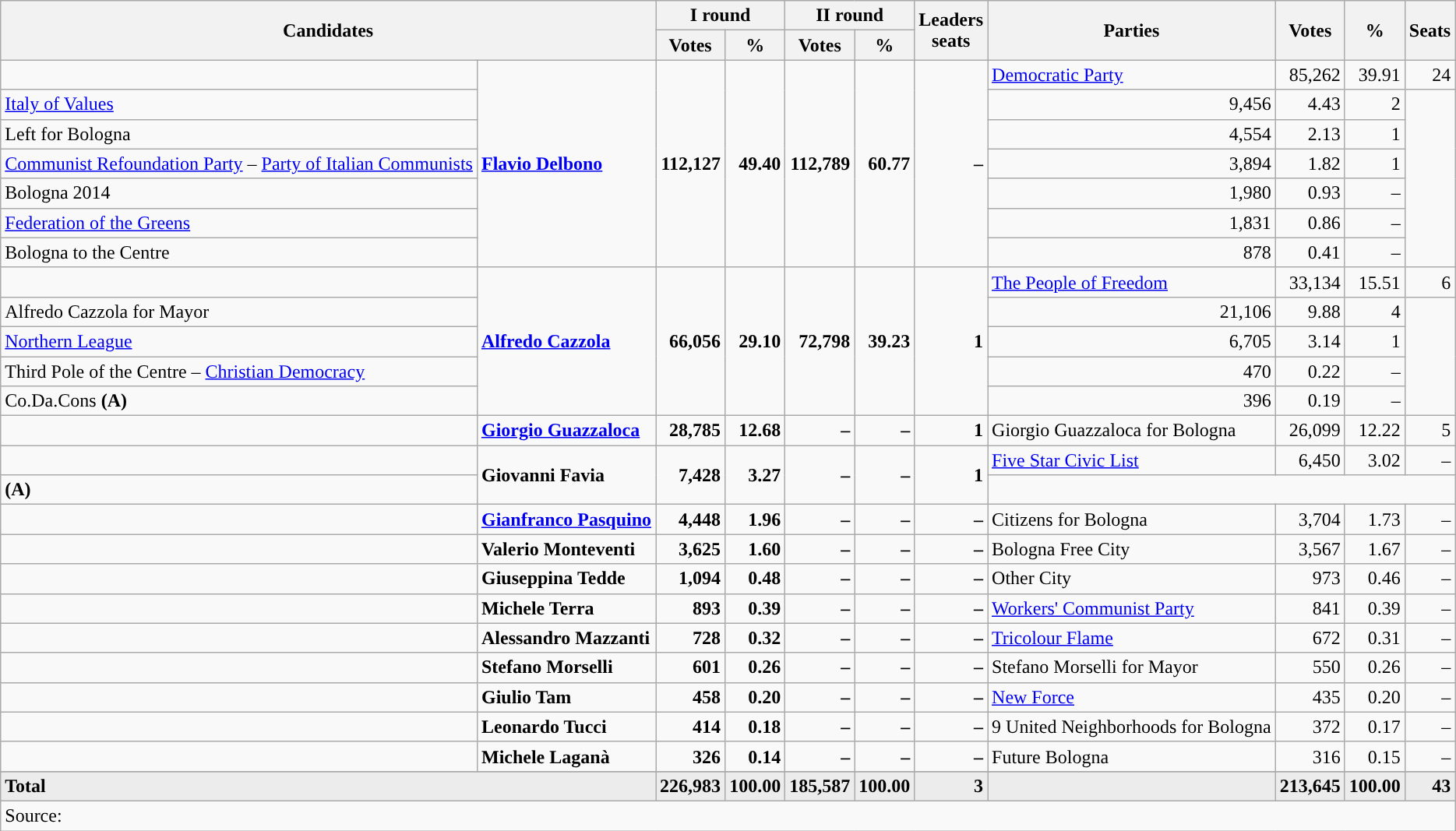<table class="wikitable" style="text-align:left">
<tr>
<th rowspan=2 colspan="2">Candidates</th>
<th colspan=2>I round</th>
<th colspan=2>II round</th>
<th rowspan=2>Leaders<br> seats</th>
<th rowspan=2>Parties</th>
<th rowspan=2>Votes</th>
<th rowspan=2>%</th>
<th rowspan=2>Seats</th>
</tr>
<tr>
<th>Votes</th>
<th>%</th>
<th>Votes</th>
<th>%</th>
</tr>
<tr>
<td></td>
<td rowspan=7><strong><a href='#'>Flavio Delbono</a></strong></td>
<td rowspan=7 align=right><strong>112,127</strong></td>
<td rowspan=7 align=right><strong>49.40</strong></td>
<td rowspan=7 align=right><strong>112,789</strong></td>
<td rowspan=7 align=right><strong>60.77</strong></td>
<td rowspan=7 align=right><strong>–</strong></td>
<td><a href='#'>Democratic Party</a></td>
<td align=right>85,262</td>
<td align=right>39.91</td>
<td align=right>24</td>
</tr>
<tr>
<td><a href='#'>Italy of Values</a></td>
<td align=right>9,456</td>
<td align=right>4.43</td>
<td align=right>2</td>
</tr>
<tr>
<td>Left for Bologna</td>
<td align=right>4,554</td>
<td align=right>2.13</td>
<td align=right>1</td>
</tr>
<tr>
<td><a href='#'>Communist Refoundation Party</a> – <a href='#'>Party of Italian Communists</a></td>
<td align=right>3,894</td>
<td align=right>1.82</td>
<td align=right>1</td>
</tr>
<tr>
<td>Bologna 2014</td>
<td align=right>1,980</td>
<td align=right>0.93</td>
<td align=right>–</td>
</tr>
<tr>
<td><a href='#'>Federation of the Greens</a></td>
<td align=right>1,831</td>
<td align=right>0.86</td>
<td align=right>–</td>
</tr>
<tr>
<td>Bologna to the Centre</td>
<td align=right>878</td>
<td align=right>0.41</td>
<td align=right>–</td>
</tr>
<tr>
<td></td>
<td rowspan=5><strong><a href='#'>Alfredo Cazzola</a></strong></td>
<td rowspan=5 align=right><strong>66,056</strong></td>
<td rowspan=5 align=right><strong>29.10</strong></td>
<td rowspan=5 align=right><strong>72,798</strong></td>
<td rowspan=5 align=right><strong>39.23</strong></td>
<td rowspan=5 align=right><strong>1</strong></td>
<td><a href='#'>The People of Freedom</a></td>
<td align=right>33,134</td>
<td align=right>15.51</td>
<td align=right>6</td>
</tr>
<tr>
<td>Alfredo Cazzola for Mayor</td>
<td align=right>21,106</td>
<td align=right>9.88</td>
<td align=right>4</td>
</tr>
<tr>
<td><a href='#'>Northern League</a></td>
<td align=right>6,705</td>
<td align=right>3.14</td>
<td align=right>1</td>
</tr>
<tr>
<td>Third Pole of the Centre – <a href='#'>Christian Democracy</a></td>
<td align=right>470</td>
<td align=right>0.22</td>
<td align=right>–</td>
</tr>
<tr>
<td>Co.Da.Cons <strong>(A)</strong></td>
<td align=right>396</td>
<td align=right>0.19</td>
<td align=right>–</td>
</tr>
<tr>
<td></td>
<td><strong><a href='#'>Giorgio Guazzaloca</a></strong></td>
<td align=right><strong>28,785</strong></td>
<td align=right><strong>12.68</strong></td>
<td align=right><strong>–</strong></td>
<td align=right><strong>–</strong></td>
<td align=right><strong>1</strong></td>
<td>Giorgio Guazzaloca for Bologna</td>
<td align=right>26,099</td>
<td align=right>12.22</td>
<td align=right>5</td>
</tr>
<tr>
<td></td>
<td rowspan=2><strong>Giovanni Favia</strong></td>
<td rowspan=2 align=right><strong>7,428</strong></td>
<td rowspan=2 align=right><strong>3.27</strong></td>
<td rowspan=2 align=right><strong>–</strong></td>
<td rowspan=2 align=right><strong>–</strong></td>
<td rowspan=2 align=right><strong>1</strong></td>
<td><a href='#'>Five Star Civic List</a></td>
<td align=right>6,450</td>
<td align=right>3.02</td>
<td align=right>–</td>
</tr>
<tr>
<td colspan=4><strong>(A)</strong></td>
</tr>
<tr>
<td></td>
<td><strong><a href='#'>Gianfranco Pasquino</a></strong></td>
<td align=right><strong>4,448</strong></td>
<td align=right><strong>1.96</strong></td>
<td align=right><strong>–</strong></td>
<td align=right><strong>–</strong></td>
<td align=right><strong>–</strong></td>
<td>Citizens for Bologna</td>
<td align=right>3,704</td>
<td align=right>1.73</td>
<td align=right>–</td>
</tr>
<tr>
<td></td>
<td><strong>Valerio Monteventi</strong></td>
<td align=right><strong>3,625</strong></td>
<td align=right><strong>1.60</strong></td>
<td align=right><strong>–</strong></td>
<td align=right><strong>–</strong></td>
<td align=right><strong>–</strong></td>
<td>Bologna Free City</td>
<td align=right>3,567</td>
<td align=right>1.67</td>
<td align=right>–</td>
</tr>
<tr>
<td></td>
<td><strong>Giuseppina Tedde</strong></td>
<td align=right><strong>1,094</strong></td>
<td align=right><strong>0.48</strong></td>
<td align=right><strong>–</strong></td>
<td align=right><strong>–</strong></td>
<td align=right><strong>–</strong></td>
<td>Other City</td>
<td align=right>973</td>
<td align=right>0.46</td>
<td align=right>–</td>
</tr>
<tr>
<td></td>
<td><strong>Michele Terra</strong></td>
<td align=right><strong>893</strong></td>
<td align=right><strong>0.39</strong></td>
<td align=right><strong>–</strong></td>
<td align=right><strong>–</strong></td>
<td align=right><strong>–</strong></td>
<td><a href='#'>Workers' Communist Party</a></td>
<td align=right>841</td>
<td align=right>0.39</td>
<td align=right>–</td>
</tr>
<tr>
<td></td>
<td><strong>Alessandro Mazzanti</strong></td>
<td align=right><strong>728</strong></td>
<td align=right><strong>0.32</strong></td>
<td align=right><strong>–</strong></td>
<td align=right><strong>–</strong></td>
<td align=right><strong>–</strong></td>
<td><a href='#'>Tricolour Flame</a></td>
<td align=right>672</td>
<td align=right>0.31</td>
<td align=right>–</td>
</tr>
<tr>
<td></td>
<td><strong>Stefano Morselli</strong></td>
<td align=right><strong>601</strong></td>
<td align=right><strong>0.26</strong></td>
<td align=right><strong>–</strong></td>
<td align=right><strong>–</strong></td>
<td align=right><strong>–</strong></td>
<td>Stefano Morselli for Mayor</td>
<td align=right>550</td>
<td align=right>0.26</td>
<td align=right>–</td>
</tr>
<tr>
<td></td>
<td><strong>Giulio Tam</strong></td>
<td align=right><strong>458</strong></td>
<td align=right><strong>0.20</strong></td>
<td align=right><strong>–</strong></td>
<td align=right><strong>–</strong></td>
<td align=right><strong>–</strong></td>
<td><a href='#'>New Force</a></td>
<td align=right>435</td>
<td align=right>0.20</td>
<td align=right>–</td>
</tr>
<tr>
<td></td>
<td><strong>Leonardo Tucci</strong></td>
<td align=right><strong>414</strong></td>
<td align=right><strong>0.18</strong></td>
<td align=right><strong>–</strong></td>
<td align=right><strong>–</strong></td>
<td align=right><strong>–</strong></td>
<td>9 United Neighborhoods for Bologna</td>
<td align=right>372</td>
<td align=right>0.17</td>
<td align=right>–</td>
</tr>
<tr>
<td></td>
<td><strong>Michele Laganà</strong></td>
<td align=right><strong>326</strong></td>
<td align=right><strong>0.14</strong></td>
<td align=right><strong>–</strong></td>
<td align=right><strong>–</strong></td>
<td align=right><strong>–</strong></td>
<td>Future Bologna</td>
<td align=right>316</td>
<td align=right>0.15</td>
<td align=right>–</td>
</tr>
<tr>
</tr>
<tr bgcolor=ececec>
<td colspan="2"><strong>Total</strong></td>
<td align=right><strong>226,983</strong></td>
<td align=right><strong>100.00</strong></td>
<td align=right><strong>185,587</strong></td>
<td align=right><strong>100.00</strong></td>
<td align=right><strong>3</strong></td>
<td align=right></td>
<td align=right><strong>213,645</strong></td>
<td align=right><strong>100.00</strong></td>
<td align=right><strong>43</strong></td>
</tr>
<tr>
<td style="text-align:left;" colspan="11">Source: </td>
</tr>
</table>
